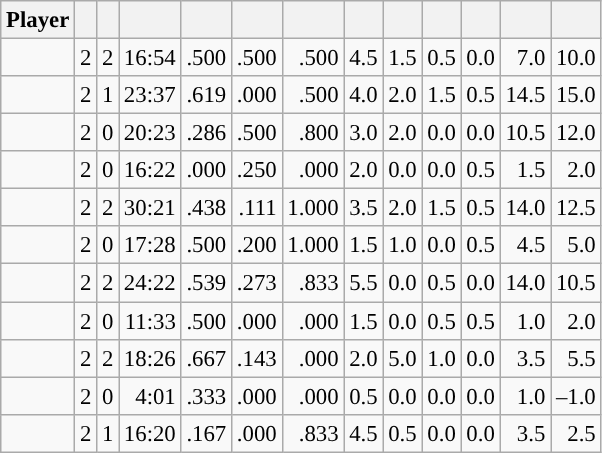<table class="wikitable sortable" style="font-size:95%; text-align:right;">
<tr>
<th>Player</th>
<th></th>
<th></th>
<th></th>
<th></th>
<th></th>
<th></th>
<th></th>
<th></th>
<th></th>
<th></th>
<th></th>
<th></th>
</tr>
<tr>
<td></td>
<td>2</td>
<td>2</td>
<td>16:54</td>
<td>.500</td>
<td>.500</td>
<td>.500</td>
<td>4.5</td>
<td>1.5</td>
<td>0.5</td>
<td>0.0</td>
<td>7.0</td>
<td>10.0</td>
</tr>
<tr>
<td></td>
<td>2</td>
<td>1</td>
<td>23:37</td>
<td>.619</td>
<td>.000</td>
<td>.500</td>
<td>4.0</td>
<td>2.0</td>
<td>1.5</td>
<td>0.5</td>
<td>14.5</td>
<td>15.0</td>
</tr>
<tr>
<td></td>
<td>2</td>
<td>0</td>
<td>20:23</td>
<td>.286</td>
<td>.500</td>
<td>.800</td>
<td>3.0</td>
<td>2.0</td>
<td>0.0</td>
<td>0.0</td>
<td>10.5</td>
<td>12.0</td>
</tr>
<tr>
<td></td>
<td>2</td>
<td>0</td>
<td>16:22</td>
<td>.000</td>
<td>.250</td>
<td>.000</td>
<td>2.0</td>
<td>0.0</td>
<td>0.0</td>
<td>0.5</td>
<td>1.5</td>
<td>2.0</td>
</tr>
<tr>
<td></td>
<td>2</td>
<td>2</td>
<td>30:21</td>
<td>.438</td>
<td>.111</td>
<td>1.000</td>
<td>3.5</td>
<td>2.0</td>
<td>1.5</td>
<td>0.5</td>
<td>14.0</td>
<td>12.5</td>
</tr>
<tr>
<td></td>
<td>2</td>
<td>0</td>
<td>17:28</td>
<td>.500</td>
<td>.200</td>
<td>1.000</td>
<td>1.5</td>
<td>1.0</td>
<td>0.0</td>
<td>0.5</td>
<td>4.5</td>
<td>5.0</td>
</tr>
<tr>
<td></td>
<td>2</td>
<td>2</td>
<td>24:22</td>
<td>.539</td>
<td>.273</td>
<td>.833</td>
<td>5.5</td>
<td>0.0</td>
<td>0.5</td>
<td>0.0</td>
<td>14.0</td>
<td>10.5</td>
</tr>
<tr>
<td></td>
<td>2</td>
<td>0</td>
<td>11:33</td>
<td>.500</td>
<td>.000</td>
<td>.000</td>
<td>1.5</td>
<td>0.0</td>
<td>0.5</td>
<td>0.5</td>
<td>1.0</td>
<td>2.0</td>
</tr>
<tr>
<td></td>
<td>2</td>
<td>2</td>
<td>18:26</td>
<td>.667</td>
<td>.143</td>
<td>.000</td>
<td>2.0</td>
<td>5.0</td>
<td>1.0</td>
<td>0.0</td>
<td>3.5</td>
<td>5.5</td>
</tr>
<tr>
<td></td>
<td>2</td>
<td>0</td>
<td>4:01</td>
<td>.333</td>
<td>.000</td>
<td>.000</td>
<td>0.5</td>
<td>0.0</td>
<td>0.0</td>
<td>0.0</td>
<td>1.0</td>
<td>–1.0</td>
</tr>
<tr>
<td></td>
<td>2</td>
<td>1</td>
<td>16:20</td>
<td>.167</td>
<td>.000</td>
<td>.833</td>
<td>4.5</td>
<td>0.5</td>
<td>0.0</td>
<td>0.0</td>
<td>3.5</td>
<td>2.5</td>
</tr>
</table>
